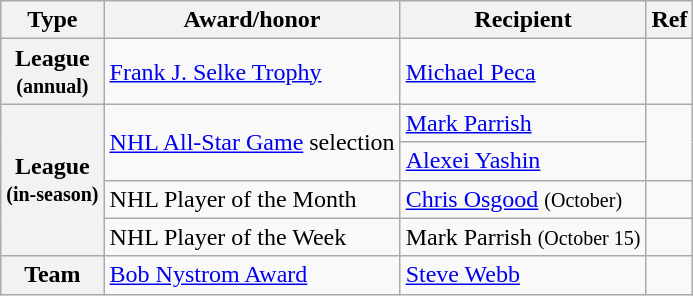<table class="wikitable">
<tr>
<th scope="col">Type</th>
<th scope="col">Award/honor</th>
<th scope="col">Recipient</th>
<th scope="col">Ref</th>
</tr>
<tr>
<th scope="row">League<br><small>(annual)</small></th>
<td><a href='#'>Frank J. Selke Trophy</a></td>
<td><a href='#'>Michael Peca</a></td>
<td></td>
</tr>
<tr>
<th scope="row" rowspan="4">League<br><small>(in-season)</small></th>
<td rowspan="2"><a href='#'>NHL All-Star Game</a> selection</td>
<td><a href='#'>Mark Parrish</a></td>
<td rowspan="2"></td>
</tr>
<tr>
<td><a href='#'>Alexei Yashin</a></td>
</tr>
<tr>
<td>NHL Player of the Month</td>
<td><a href='#'>Chris Osgood</a> <small>(October)</small></td>
<td></td>
</tr>
<tr>
<td>NHL Player of the Week</td>
<td>Mark Parrish <small>(October 15)</small></td>
<td></td>
</tr>
<tr>
<th scope="row">Team</th>
<td><a href='#'>Bob Nystrom Award</a></td>
<td><a href='#'>Steve Webb</a></td>
<td></td>
</tr>
</table>
